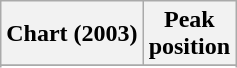<table class="wikitable plainrowheaders">
<tr>
<th>Chart (2003)</th>
<th>Peak<br>position</th>
</tr>
<tr>
</tr>
<tr>
</tr>
</table>
